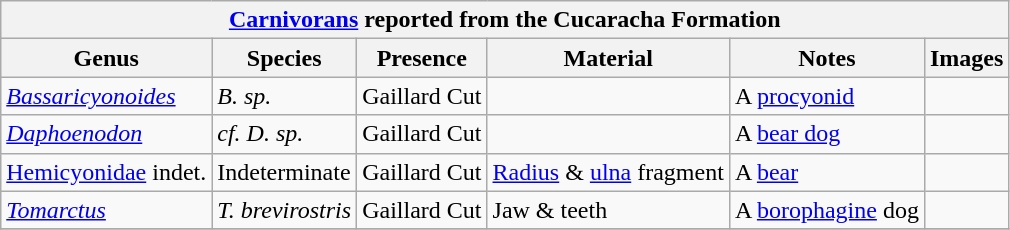<table class="wikitable" align="center">
<tr>
<th colspan="6" align="center"><strong><a href='#'>Carnivorans</a> reported from the Cucaracha Formation</strong></th>
</tr>
<tr>
<th>Genus</th>
<th>Species</th>
<th>Presence</th>
<th><strong>Material</strong></th>
<th>Notes</th>
<th>Images</th>
</tr>
<tr>
<td><em><a href='#'>Bassaricyonoides</a></em></td>
<td><em>B. sp.</em></td>
<td>Gaillard Cut</td>
<td></td>
<td>A <a href='#'>procyonid</a></td>
<td></td>
</tr>
<tr>
<td><em><a href='#'>Daphoenodon</a></em></td>
<td><em>cf. D. sp.</em></td>
<td>Gaillard Cut</td>
<td></td>
<td>A <a href='#'>bear dog</a></td>
<td></td>
</tr>
<tr>
<td><a href='#'>Hemicyonidae</a> indet.</td>
<td>Indeterminate</td>
<td>Gaillard Cut</td>
<td><a href='#'>Radius</a> & <a href='#'>ulna</a> fragment</td>
<td>A <a href='#'>bear</a></td>
<td></td>
</tr>
<tr>
<td><em><a href='#'>Tomarctus</a></em></td>
<td><em>T. brevirostris</em></td>
<td>Gaillard Cut</td>
<td>Jaw & teeth</td>
<td>A <a href='#'>borophagine</a> dog</td>
<td></td>
</tr>
<tr>
</tr>
</table>
